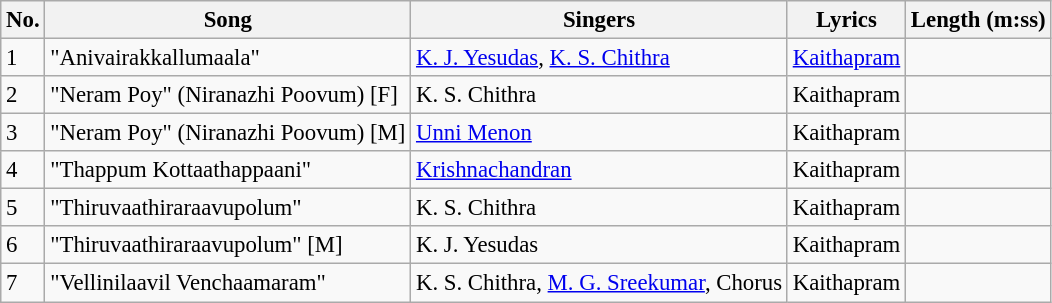<table class="wikitable" style="font-size:95%;">
<tr>
<th>No.</th>
<th>Song</th>
<th>Singers</th>
<th>Lyrics</th>
<th>Length (m:ss)</th>
</tr>
<tr>
<td>1</td>
<td>"Anivairakkallumaala"</td>
<td><a href='#'>K. J. Yesudas</a>, <a href='#'>K. S. Chithra</a></td>
<td><a href='#'>Kaithapram</a></td>
<td></td>
</tr>
<tr>
<td>2</td>
<td>"Neram Poy" (Niranazhi Poovum) [F]</td>
<td>K. S. Chithra</td>
<td>Kaithapram</td>
<td></td>
</tr>
<tr>
<td>3</td>
<td>"Neram Poy" (Niranazhi Poovum) [M]</td>
<td><a href='#'>Unni Menon</a></td>
<td>Kaithapram</td>
<td></td>
</tr>
<tr>
<td>4</td>
<td>"Thappum Kottaathappaani"</td>
<td><a href='#'>Krishnachandran</a></td>
<td>Kaithapram</td>
<td></td>
</tr>
<tr>
<td>5</td>
<td>"Thiruvaathiraraavupolum"</td>
<td>K. S. Chithra</td>
<td>Kaithapram</td>
<td></td>
</tr>
<tr>
<td>6</td>
<td>"Thiruvaathiraraavupolum" [M]</td>
<td>K. J. Yesudas</td>
<td>Kaithapram</td>
<td></td>
</tr>
<tr>
<td>7</td>
<td>"Vellinilaavil Venchaamaram"</td>
<td>K. S. Chithra, <a href='#'>M. G. Sreekumar</a>, Chorus</td>
<td>Kaithapram</td>
<td></td>
</tr>
</table>
